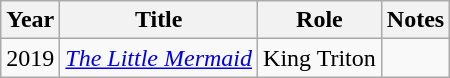<table class="wikitable sortable">
<tr>
<th>Year</th>
<th>Title</th>
<th>Role</th>
<th>Notes</th>
</tr>
<tr>
<td>2019</td>
<td><em><a href='#'>The Little Mermaid</a></em></td>
<td>King Triton</td>
<td></td>
</tr>
</table>
